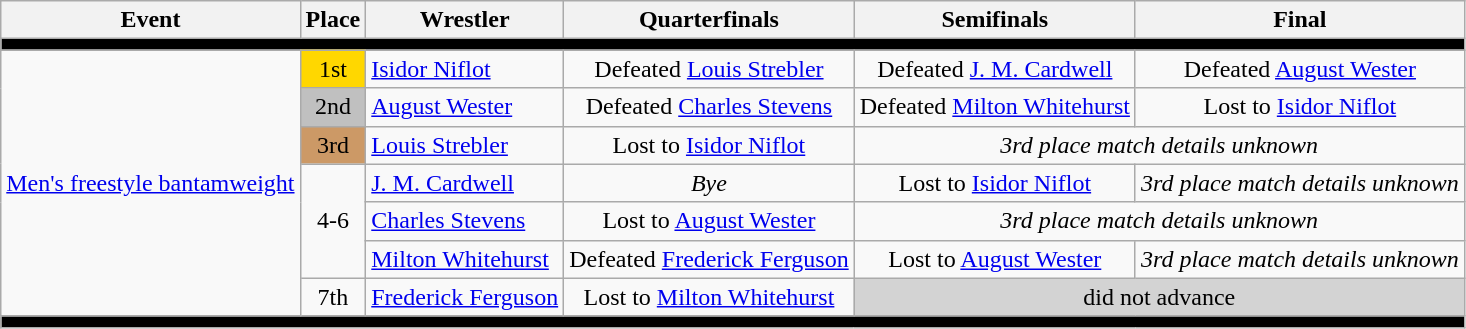<table class=wikitable style="text-align:center">
<tr>
<th>Event</th>
<th>Place</th>
<th>Wrestler</th>
<th>Quarterfinals</th>
<th>Semifinals</th>
<th>Final</th>
</tr>
<tr bgcolor=black>
<td colspan=6></td>
</tr>
<tr>
<td rowspan=7><a href='#'>Men's freestyle bantamweight</a></td>
<td bgcolor=gold>1st</td>
<td align=left><a href='#'>Isidor Niflot</a></td>
<td>Defeated <a href='#'>Louis Strebler</a></td>
<td>Defeated <a href='#'>J. M. Cardwell</a></td>
<td>Defeated <a href='#'>August Wester</a></td>
</tr>
<tr>
<td bgcolor=silver>2nd</td>
<td align=left><a href='#'>August Wester</a></td>
<td>Defeated <a href='#'>Charles Stevens</a></td>
<td>Defeated <a href='#'>Milton Whitehurst</a></td>
<td>Lost to <a href='#'>Isidor Niflot</a></td>
</tr>
<tr>
<td bgcolor=cc9966>3rd</td>
<td align=left><a href='#'>Louis Strebler</a></td>
<td>Lost to <a href='#'>Isidor Niflot</a></td>
<td colspan=2><em>3rd place match details unknown</em></td>
</tr>
<tr>
<td rowspan=3>4-6</td>
<td align=left><a href='#'>J. M. Cardwell</a></td>
<td><em>Bye</em></td>
<td>Lost to <a href='#'>Isidor Niflot</a></td>
<td><em>3rd place match details unknown</em></td>
</tr>
<tr>
<td align=left><a href='#'>Charles Stevens</a></td>
<td>Lost to <a href='#'>August Wester</a></td>
<td colspan=2><em>3rd place match details unknown</em></td>
</tr>
<tr>
<td align=left><a href='#'>Milton Whitehurst</a></td>
<td>Defeated <a href='#'>Frederick Ferguson</a></td>
<td>Lost to <a href='#'>August Wester</a></td>
<td><em>3rd place match details unknown</em></td>
</tr>
<tr>
<td>7th</td>
<td align=left><a href='#'>Frederick Ferguson</a></td>
<td>Lost to <a href='#'>Milton Whitehurst</a></td>
<td bgcolor=lightgray colspan=2>did not advance</td>
</tr>
<tr bgcolor=black>
<td colspan=6></td>
</tr>
</table>
